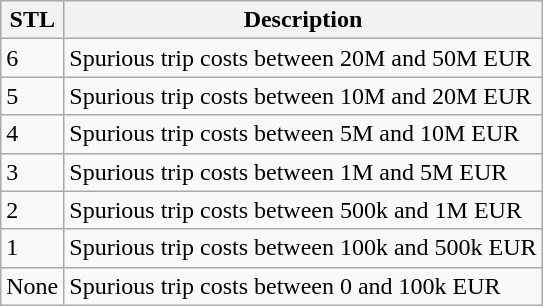<table class="wikitable">
<tr>
<th>STL</th>
<th>Description</th>
</tr>
<tr>
<td>6</td>
<td>Spurious trip costs between 20M and 50M EUR</td>
</tr>
<tr>
<td>5</td>
<td>Spurious trip costs between 10M and 20M EUR</td>
</tr>
<tr>
<td>4</td>
<td>Spurious trip costs between 5M and 10M EUR</td>
</tr>
<tr>
<td>3</td>
<td>Spurious trip costs between 1M and 5M EUR</td>
</tr>
<tr>
<td>2</td>
<td>Spurious trip costs between 500k and 1M EUR</td>
</tr>
<tr>
<td>1</td>
<td>Spurious trip costs between 100k and 500k EUR</td>
</tr>
<tr>
<td>None</td>
<td>Spurious trip costs between 0 and 100k EUR</td>
</tr>
</table>
